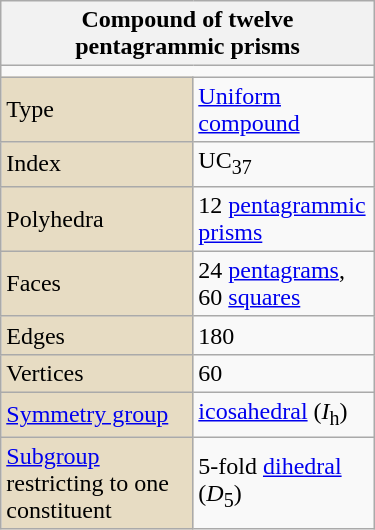<table class="wikitable" style="float:right; margin-left:8px; width:250px">
<tr>
<th bgcolor=#e7dcc3 colspan=2>Compound of twelve pentagrammic prisms</th>
</tr>
<tr>
<td align=center colspan=2></td>
</tr>
<tr>
<td bgcolor=#e7dcc3>Type</td>
<td><a href='#'>Uniform compound</a></td>
</tr>
<tr>
<td bgcolor=#e7dcc3>Index</td>
<td>UC<sub>37</sub></td>
</tr>
<tr>
<td bgcolor=#e7dcc3>Polyhedra</td>
<td>12 <a href='#'>pentagrammic prisms</a></td>
</tr>
<tr>
<td bgcolor=#e7dcc3>Faces</td>
<td>24 <a href='#'>pentagrams</a>, 60 <a href='#'>squares</a></td>
</tr>
<tr>
<td bgcolor=#e7dcc3>Edges</td>
<td>180</td>
</tr>
<tr>
<td bgcolor=#e7dcc3>Vertices</td>
<td>60</td>
</tr>
<tr>
<td bgcolor=#e7dcc3><a href='#'>Symmetry group</a></td>
<td><a href='#'>icosahedral</a> (<em>I</em><sub>h</sub>)</td>
</tr>
<tr>
<td bgcolor=#e7dcc3><a href='#'>Subgroup</a> restricting to one constituent</td>
<td>5-fold <a href='#'>dihedral</a> (<em>D</em><sub>5</sub>)</td>
</tr>
</table>
